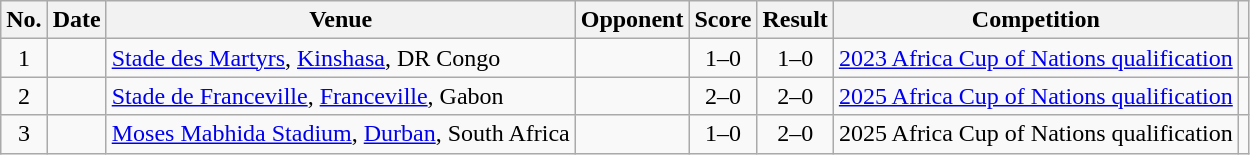<table class="wikitable sortable">
<tr>
<th scope="col">No.</th>
<th scope="col">Date</th>
<th scope="col">Venue</th>
<th scope="col">Opponent</th>
<th scope="col">Score</th>
<th scope="col">Result</th>
<th scope="col">Competition</th>
<th scope="col" class="unsortable"></th>
</tr>
<tr>
<td style="text-align:center">1</td>
<td></td>
<td><a href='#'>Stade des Martyrs</a>, <a href='#'>Kinshasa</a>, DR Congo</td>
<td></td>
<td style="text-align:center">1–0</td>
<td style="text-align:center">1–0</td>
<td><a href='#'>2023 Africa Cup of Nations qualification</a></td>
<td></td>
</tr>
<tr>
<td style="text-align:center">2</td>
<td></td>
<td><a href='#'>Stade de Franceville</a>, <a href='#'>Franceville</a>, Gabon</td>
<td></td>
<td style="text-align:center">2–0</td>
<td style="text-align:center">2–0</td>
<td><a href='#'>2025 Africa Cup of Nations qualification</a></td>
<td></td>
</tr>
<tr>
<td style="text-align:center">3</td>
<td></td>
<td><a href='#'>Moses Mabhida Stadium</a>, <a href='#'>Durban</a>, South Africa</td>
<td></td>
<td style="text-align:center">1–0</td>
<td style="text-align:center">2–0</td>
<td>2025 Africa Cup of Nations qualification</td>
<td></td>
</tr>
</table>
